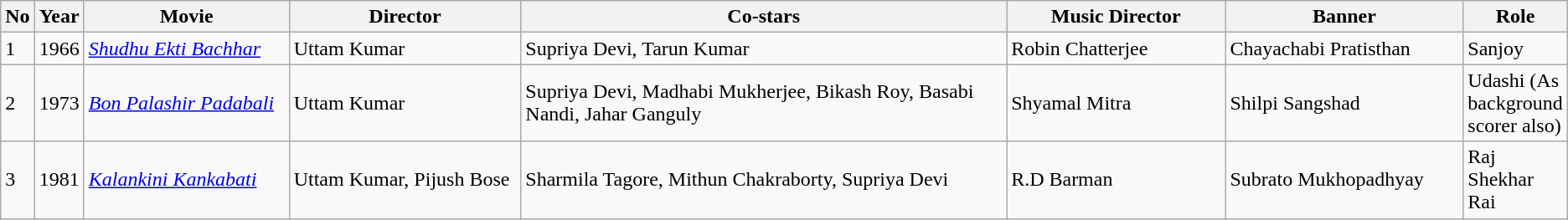<table class="sortable wikitable">
<tr>
<th width="2%">No</th>
<th width="3%">Year</th>
<th width="14%">Movie</th>
<th width="16%">Director</th>
<th width="34%">Co-stars</th>
<th width="15%">Music Director</th>
<th width="16%">Banner</th>
<th width="6%">Role</th>
</tr>
<tr>
<td>1</td>
<td>1966</td>
<td><em><a href='#'>Shudhu Ekti Bachhar</a></em></td>
<td>Uttam Kumar</td>
<td>Supriya Devi, Tarun Kumar</td>
<td>Robin Chatterjee</td>
<td>Chayachabi Pratisthan</td>
<td>Sanjoy</td>
</tr>
<tr>
<td>2</td>
<td>1973</td>
<td><em><a href='#'>Bon Palashir Padabali</a></em> </td>
<td>Uttam Kumar</td>
<td>Supriya Devi, Madhabi Mukherjee, Bikash Roy, Basabi Nandi, Jahar Ganguly</td>
<td>Shyamal Mitra</td>
<td>Shilpi Sangshad</td>
<td>Udashi (As background scorer also)</td>
</tr>
<tr>
<td>3</td>
<td>1981</td>
<td><em><a href='#'>Kalankini Kankabati</a></em> </td>
<td>Uttam Kumar, Pijush Bose</td>
<td>Sharmila Tagore, Mithun Chakraborty, Supriya Devi</td>
<td>R.D Barman</td>
<td>Subrato Mukhopadhyay</td>
<td>Raj Shekhar Rai</td>
</tr>
</table>
